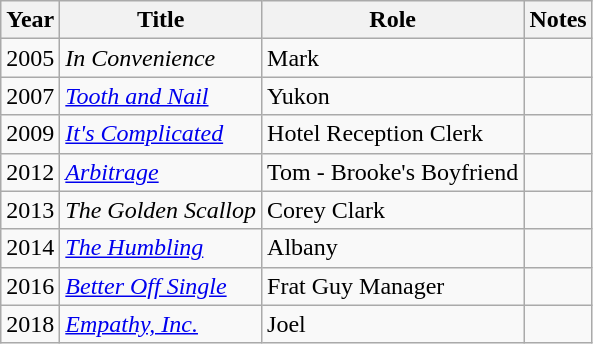<table class="wikitable sortable">
<tr>
<th>Year</th>
<th>Title</th>
<th>Role</th>
<th>Notes</th>
</tr>
<tr>
<td>2005</td>
<td><em>In Convenience</em></td>
<td>Mark</td>
<td></td>
</tr>
<tr>
<td>2007</td>
<td><a href='#'><em>Tooth and Nail</em></a></td>
<td>Yukon</td>
<td></td>
</tr>
<tr>
<td>2009</td>
<td><a href='#'><em>It's Complicated</em></a></td>
<td>Hotel Reception Clerk</td>
<td></td>
</tr>
<tr>
<td>2012</td>
<td><a href='#'><em>Arbitrage</em></a></td>
<td>Tom - Brooke's Boyfriend</td>
<td></td>
</tr>
<tr>
<td>2013</td>
<td><em>The Golden Scallop</em></td>
<td>Corey Clark</td>
<td></td>
</tr>
<tr>
<td>2014</td>
<td><a href='#'><em>The Humbling</em></a></td>
<td>Albany</td>
<td></td>
</tr>
<tr>
<td>2016</td>
<td><em><a href='#'>Better Off Single</a></em></td>
<td>Frat Guy Manager</td>
<td></td>
</tr>
<tr>
<td>2018</td>
<td><em><a href='#'>Empathy, Inc.</a></em></td>
<td>Joel</td>
<td></td>
</tr>
</table>
